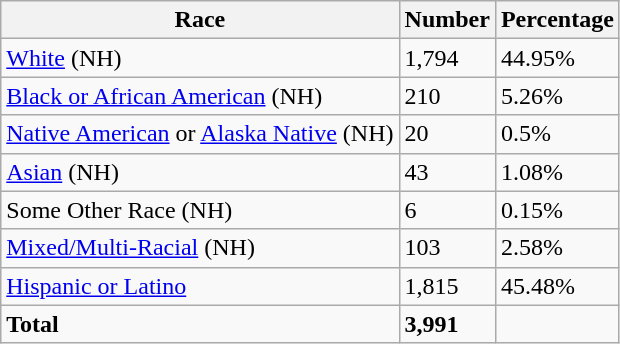<table class="wikitable">
<tr>
<th>Race</th>
<th>Number</th>
<th>Percentage</th>
</tr>
<tr>
<td><a href='#'>White</a> (NH)</td>
<td>1,794</td>
<td>44.95%</td>
</tr>
<tr>
<td><a href='#'>Black or African American</a> (NH)</td>
<td>210</td>
<td>5.26%</td>
</tr>
<tr>
<td><a href='#'>Native American</a> or <a href='#'>Alaska Native</a> (NH)</td>
<td>20</td>
<td>0.5%</td>
</tr>
<tr>
<td><a href='#'>Asian</a> (NH)</td>
<td>43</td>
<td>1.08%</td>
</tr>
<tr>
<td>Some Other Race (NH)</td>
<td>6</td>
<td>0.15%</td>
</tr>
<tr>
<td><a href='#'>Mixed/Multi-Racial</a> (NH)</td>
<td>103</td>
<td>2.58%</td>
</tr>
<tr>
<td><a href='#'>Hispanic or Latino</a></td>
<td>1,815</td>
<td>45.48%</td>
</tr>
<tr>
<td><strong>Total</strong></td>
<td><strong>3,991</strong></td>
<td></td>
</tr>
</table>
